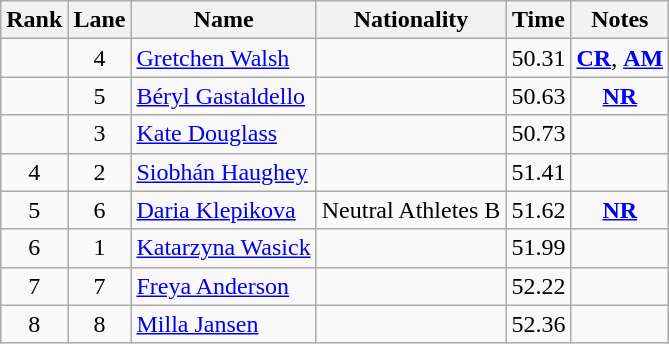<table class="wikitable sortable" style="text-align:center">
<tr>
<th>Rank</th>
<th>Lane</th>
<th>Name</th>
<th>Nationality</th>
<th>Time</th>
<th>Notes</th>
</tr>
<tr>
<td></td>
<td>4</td>
<td align=left><a href='#'>Gretchen Walsh</a></td>
<td align=left></td>
<td>50.31</td>
<td><a href='#'><strong>CR</strong></a>, <a href='#'><strong>AM</strong></a></td>
</tr>
<tr>
<td></td>
<td>5</td>
<td align=left><a href='#'>Béryl Gastaldello</a></td>
<td align=left></td>
<td>50.63</td>
<td><strong><a href='#'>NR</a></strong></td>
</tr>
<tr>
<td></td>
<td>3</td>
<td align=left><a href='#'>Kate Douglass</a></td>
<td align=left></td>
<td>50.73</td>
<td></td>
</tr>
<tr>
<td>4</td>
<td>2</td>
<td align=left><a href='#'>Siobhán Haughey</a></td>
<td align=left></td>
<td>51.41</td>
<td></td>
</tr>
<tr>
<td>5</td>
<td>6</td>
<td align=left><a href='#'>Daria Klepikova</a></td>
<td align=left> Neutral Athletes B</td>
<td>51.62</td>
<td><strong><a href='#'>NR</a></strong></td>
</tr>
<tr>
<td>6</td>
<td>1</td>
<td align=left><a href='#'>Katarzyna Wasick</a></td>
<td align=left></td>
<td>51.99</td>
<td></td>
</tr>
<tr>
<td>7</td>
<td>7</td>
<td align=left><a href='#'>Freya Anderson</a></td>
<td align=left></td>
<td>52.22</td>
<td></td>
</tr>
<tr>
<td>8</td>
<td>8</td>
<td align=left><a href='#'>Milla Jansen</a></td>
<td align=left></td>
<td>52.36</td>
<td></td>
</tr>
</table>
